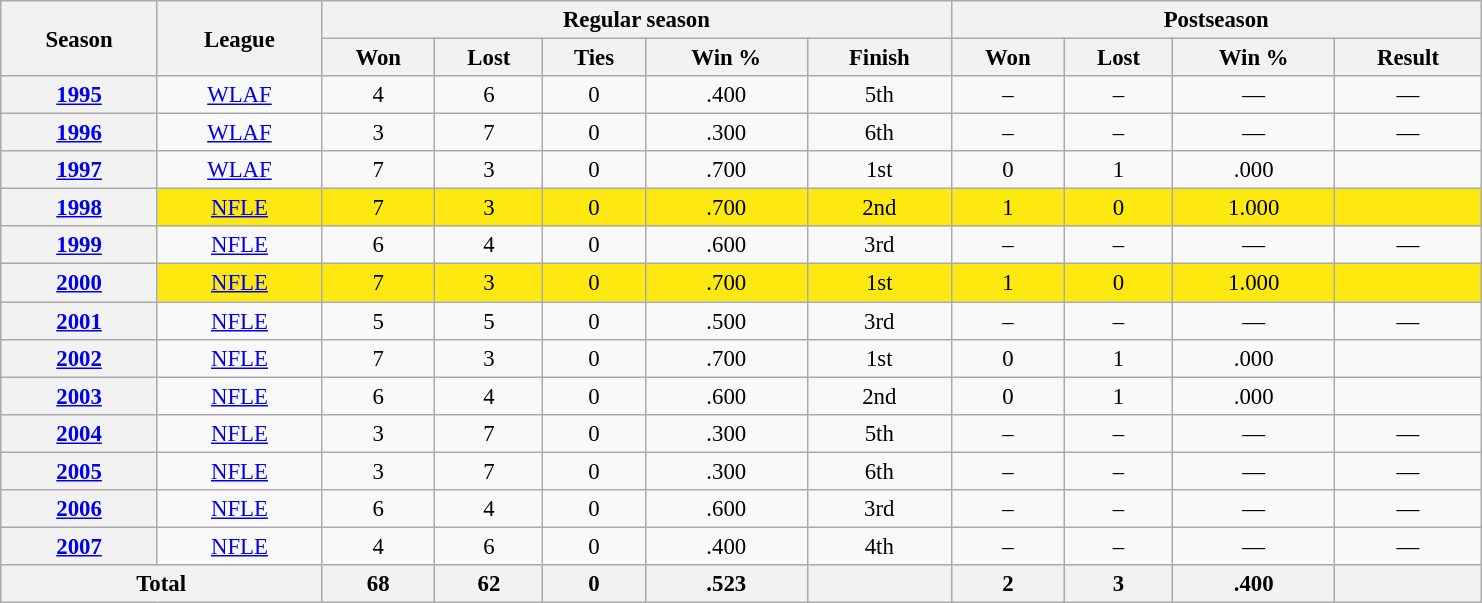<table class="wikitable" style="font-size: 95%; text-align:center; width:65em">
<tr>
<th rowspan="2">Season</th>
<th rowspan="2">League</th>
<th colspan="5">Regular season</th>
<th colspan="4">Postseason</th>
</tr>
<tr>
<th>Won</th>
<th>Lost</th>
<th>Ties</th>
<th>Win %</th>
<th>Finish</th>
<th>Won</th>
<th>Lost</th>
<th>Win %</th>
<th>Result</th>
</tr>
<tr>
<th><a href='#'>1995</a></th>
<td><a href='#'>WLAF</a></td>
<td>4</td>
<td>6</td>
<td>0</td>
<td>.400</td>
<td>5th </td>
<td>–</td>
<td>–</td>
<td>—</td>
<td>—</td>
</tr>
<tr>
<th><a href='#'>1996</a></th>
<td><a href='#'>WLAF</a></td>
<td>3</td>
<td>7</td>
<td>0</td>
<td>.300</td>
<td>6th </td>
<td>–</td>
<td>–</td>
<td>—</td>
<td>—</td>
</tr>
<tr>
<th><a href='#'>1997</a></th>
<td><a href='#'>WLAF</a></td>
<td>7</td>
<td>3</td>
<td>0</td>
<td>.700</td>
<td>1st </td>
<td>0</td>
<td>1</td>
<td>.000</td>
<td></td>
</tr>
<tr style="background:#FDE910">
<th><a href='#'>1998</a></th>
<td><a href='#'>NFLE</a></td>
<td>7</td>
<td>3</td>
<td>0</td>
<td>.700</td>
<td>2nd </td>
<td>1</td>
<td>0</td>
<td>1.000</td>
<td></td>
</tr>
<tr>
<th><a href='#'>1999</a></th>
<td><a href='#'>NFLE</a></td>
<td>6</td>
<td>4</td>
<td>0</td>
<td>.600</td>
<td>3rd </td>
<td>–</td>
<td>–</td>
<td>—</td>
<td>—</td>
</tr>
<tr style="background:#FDE910">
<th><a href='#'>2000</a></th>
<td><a href='#'>NFLE</a></td>
<td>7</td>
<td>3</td>
<td>0</td>
<td>.700</td>
<td>1st </td>
<td>1</td>
<td>0</td>
<td>1.000</td>
<td></td>
</tr>
<tr>
<th><a href='#'>2001</a></th>
<td><a href='#'>NFLE</a></td>
<td>5</td>
<td>5</td>
<td>0</td>
<td>.500</td>
<td>3rd </td>
<td>–</td>
<td>–</td>
<td>—</td>
<td>—</td>
</tr>
<tr>
<th><a href='#'>2002</a></th>
<td><a href='#'>NFLE</a></td>
<td>7</td>
<td>3</td>
<td>0</td>
<td>.700</td>
<td>1st </td>
<td>0</td>
<td>1</td>
<td>.000</td>
<td></td>
</tr>
<tr>
<th><a href='#'>2003</a></th>
<td><a href='#'>NFLE</a></td>
<td>6</td>
<td>4</td>
<td>0</td>
<td>.600</td>
<td>2nd </td>
<td>0</td>
<td>1</td>
<td>.000</td>
<td></td>
</tr>
<tr>
<th><a href='#'>2004</a></th>
<td><a href='#'>NFLE</a></td>
<td>3</td>
<td>7</td>
<td>0</td>
<td>.300</td>
<td>5th </td>
<td>–</td>
<td>–</td>
<td>—</td>
<td>—</td>
</tr>
<tr>
<th><a href='#'>2005</a></th>
<td><a href='#'>NFLE</a></td>
<td>3</td>
<td>7</td>
<td>0</td>
<td>.300</td>
<td>6th </td>
<td>–</td>
<td>–</td>
<td>—</td>
<td>—</td>
</tr>
<tr>
<th><a href='#'>2006</a></th>
<td><a href='#'>NFLE</a></td>
<td>6</td>
<td>4</td>
<td>0</td>
<td>.600</td>
<td>3rd </td>
<td>–</td>
<td>–</td>
<td>—</td>
<td>—</td>
</tr>
<tr>
<th><a href='#'>2007</a></th>
<td><a href='#'>NFLE</a></td>
<td>4</td>
<td>6</td>
<td>0</td>
<td>.400</td>
<td>4th </td>
<td>–</td>
<td>–</td>
<td>—</td>
<td>—</td>
</tr>
<tr>
<th colspan="2">Total</th>
<th>68</th>
<th>62</th>
<th>0</th>
<th>.523</th>
<th></th>
<th>2</th>
<th>3</th>
<th>.400</th>
<th></th>
</tr>
</table>
